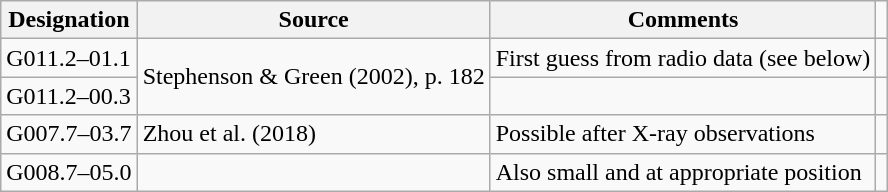<table class="wikitable">
<tr>
<th>Designation</th>
<th>Source</th>
<th>Comments</th>
</tr>
<tr>
<td>G011.2–01.1</td>
<td rowspan="2">Stephenson & Green (2002), p. 182</td>
<td>First guess from radio data (see below)</td>
<td></td>
</tr>
<tr>
<td>G011.2–00.3</td>
<td></td>
<td></td>
</tr>
<tr>
<td>G007.7–03.7</td>
<td>Zhou et al. (2018)</td>
<td>Possible after X-ray observations</td>
<td></td>
</tr>
<tr>
<td>G008.7–05.0</td>
<td></td>
<td>Also small and at appropriate position</td>
<td></td>
</tr>
</table>
